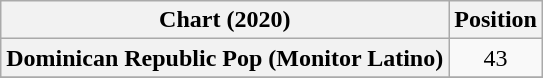<table class="wikitable plainrowheaders " style="text-align:center">
<tr>
<th scope="col">Chart (2020)</th>
<th scope="col">Position</th>
</tr>
<tr>
<th scope="row">Dominican Republic Pop (Monitor Latino)</th>
<td align="center">43</td>
</tr>
<tr>
</tr>
</table>
